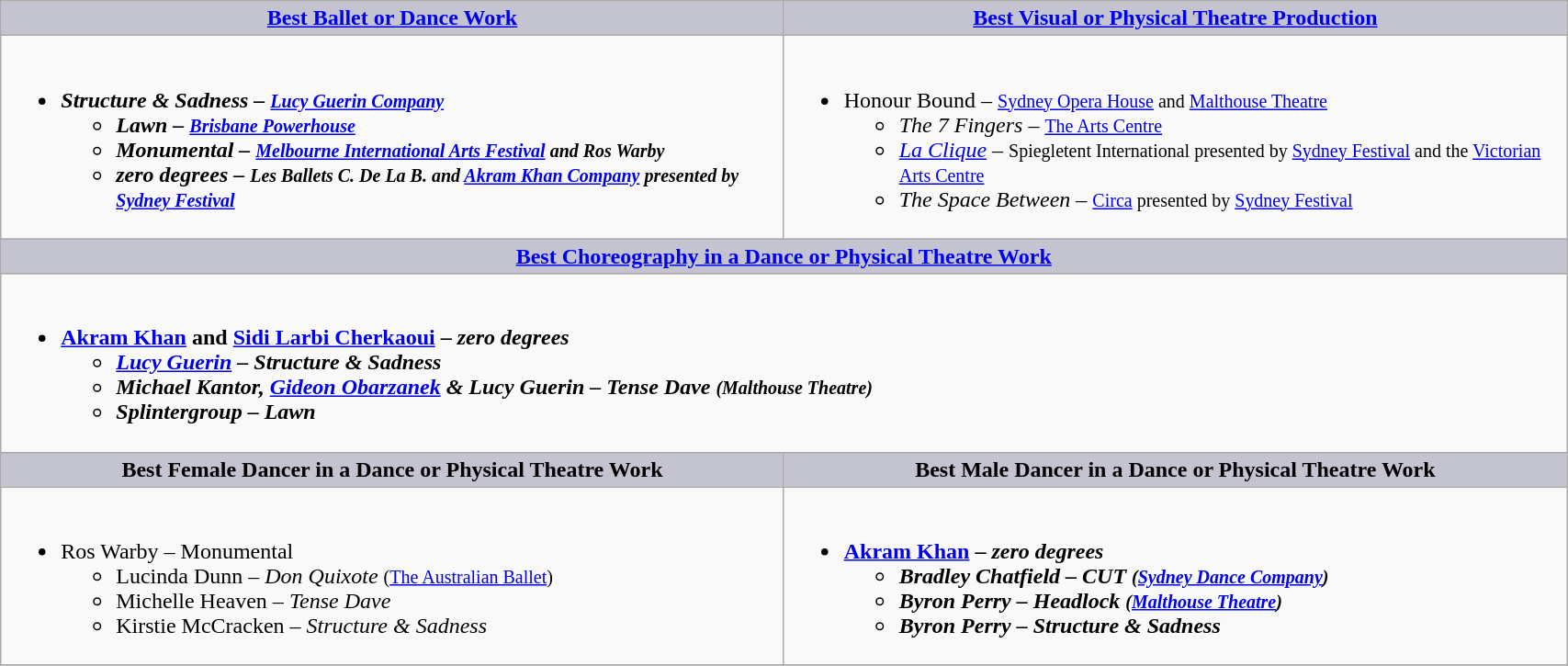<table class=wikitable width="90%" border="1" cellpadding="5" cellspacing="0" align="centre">
<tr>
<th style="background:#C4C3D0;width:50%"><a href='#'>Best Ballet or Dance Work</a></th>
<th style="background:#C4C3D0;width:50%"><a href='#'>Best Visual or Physical Theatre Production</a></th>
</tr>
<tr>
<td valign="top"><br><ul><li><strong><em>Structure & Sadness<em> – <small><a href='#'>Lucy Guerin Company</a></small><strong><ul><li></em>Lawn<em> – <small><a href='#'>Brisbane Powerhouse</a></small></li><li></em>Monumental<em> – <small><a href='#'>Melbourne International Arts Festival</a> and Ros Warby</small></li><li></em>zero degrees<em> – <small>Les Ballets C. De La B. and <a href='#'>Akram Khan Company</a> presented by <a href='#'>Sydney Festival</a></small></li></ul></li></ul></td>
<td valign="top"><br><ul><li></em></strong>Honour Bound</em> – <small><a href='#'>Sydney Opera House</a> and <a href='#'>Malthouse Theatre</a></small></strong><ul><li><em>The 7 Fingers</em> – <small><a href='#'>The Arts Centre</a></small></li><li><em><a href='#'>La Clique</a></em> – <small>Spiegletent International presented by <a href='#'>Sydney Festival</a> and the <a href='#'>Victorian Arts Centre</a></small></li><li><em>The Space Between</em> – <small><a href='#'>Circa</a> presented by <a href='#'>Sydney Festival</a></small></li></ul></li></ul></td>
</tr>
<tr>
<th colspan="2" style="background:#C4C3D0;"><a href='#'>Best Choreography in a Dance or Physical Theatre Work</a></th>
</tr>
<tr>
<td colspan=2 valign="top"><br><ul><li><strong><a href='#'>Akram Khan</a> and <a href='#'>Sidi Larbi Cherkaoui</a> – <em>zero degrees<strong><em><ul><li><a href='#'>Lucy Guerin</a> – </em>Structure & Sadness<em></li><li>Michael Kantor, <a href='#'>Gideon Obarzanek</a> & Lucy Guerin – </em>Tense Dave<em> <small>(Malthouse Theatre)</small></li><li>Splintergroup – </em>Lawn<em></li></ul></li></ul></td>
</tr>
<tr>
<th style="background:#C4C3D0;width:50%">Best Female Dancer in a Dance or Physical Theatre Work</th>
<th style="background:#C4C3D0;width:50%">Best Male Dancer in a Dance or Physical Theatre Work</th>
</tr>
<tr>
<td valign="top"><br><ul><li></strong>Ros Warby – </em>Monumental</em></strong><ul><li>Lucinda Dunn – <em>Don Quixote</em> <small>(<a href='#'>The Australian Ballet</a>)</small></li><li>Michelle Heaven – <em>Tense Dave</em></li><li>Kirstie McCracken – <em>Structure & Sadness</em></li></ul></li></ul></td>
<td valign="top"><br><ul><li><strong><a href='#'>Akram Khan</a> – <em>zero degrees<strong><em><ul><li>Bradley Chatfield – </em>CUT<em> <small>(<a href='#'>Sydney Dance Company</a>)</small></li><li>Byron Perry – </em>Headlock<em> <small>(<a href='#'>Malthouse Theatre</a>)</small></li><li>Byron Perry – </em>Structure & Sadness<em></li></ul></li></ul></td>
</tr>
<tr>
</tr>
</table>
